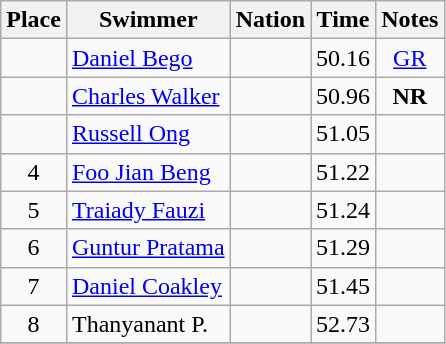<table class="wikitable sortable" style="text-align:center">
<tr>
<th>Place</th>
<th>Swimmer</th>
<th>Nation</th>
<th>Time</th>
<th>Notes</th>
</tr>
<tr>
<td></td>
<td align=left><a href='#'>Daniel Bego</a></td>
<td align=left></td>
<td>50.16</td>
<td><a href='#'>GR</a></td>
</tr>
<tr>
<td></td>
<td align=left><a href='#'>Charles Walker</a></td>
<td align=left></td>
<td>50.96</td>
<td><strong>NR</strong></td>
</tr>
<tr>
<td></td>
<td align=left><a href='#'>Russell Ong</a></td>
<td align=left></td>
<td>51.05</td>
<td></td>
</tr>
<tr>
<td>4</td>
<td align=left><a href='#'>Foo Jian Beng</a></td>
<td align=left></td>
<td>51.22</td>
<td></td>
</tr>
<tr>
<td>5</td>
<td align=left><a href='#'>Traiady Fauzi</a></td>
<td align=left></td>
<td>51.24</td>
<td></td>
</tr>
<tr>
<td>6</td>
<td align=left><a href='#'>Guntur Pratama</a></td>
<td align=left></td>
<td>51.29</td>
<td></td>
</tr>
<tr>
<td>7</td>
<td align=left><a href='#'>Daniel Coakley</a></td>
<td align=left></td>
<td>51.45</td>
<td></td>
</tr>
<tr>
<td>8</td>
<td align=left>Thanyanant P.</td>
<td align=left></td>
<td>52.73</td>
<td></td>
</tr>
<tr>
</tr>
</table>
